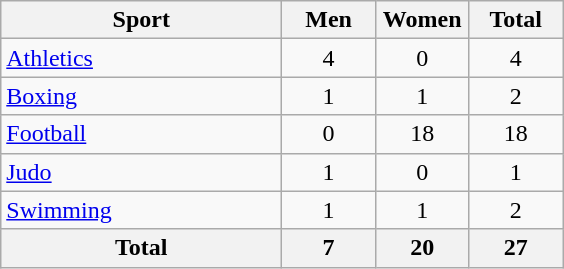<table class="wikitable sortable" style="text-align:center;">
<tr>
<th width=180>Sport</th>
<th width=55>Men</th>
<th width=55>Women</th>
<th width=55>Total</th>
</tr>
<tr>
<td align=left><a href='#'>Athletics</a></td>
<td>4</td>
<td>0</td>
<td>4</td>
</tr>
<tr>
<td align=left><a href='#'>Boxing</a></td>
<td>1</td>
<td>1</td>
<td>2</td>
</tr>
<tr>
<td align=left><a href='#'>Football</a></td>
<td>0</td>
<td>18</td>
<td>18</td>
</tr>
<tr>
<td align=left><a href='#'>Judo</a></td>
<td>1</td>
<td>0</td>
<td>1</td>
</tr>
<tr>
<td align=left><a href='#'>Swimming</a></td>
<td>1</td>
<td>1</td>
<td>2</td>
</tr>
<tr>
<th>Total</th>
<th>7</th>
<th>20</th>
<th>27</th>
</tr>
</table>
